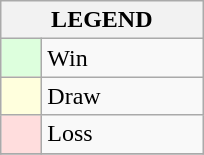<table class="wikitable">
<tr>
<th colspan="2">LEGEND</th>
</tr>
<tr>
<td style="background:#ddffdd;" width=20> </td>
<td width=100>Win</td>
</tr>
<tr>
<td style="background:#ffffdd"  width=20> </td>
<td width=100>Draw</td>
</tr>
<tr>
<td style="background:#ffdddd;" width=20> </td>
<td width=100>Loss</td>
</tr>
<tr>
</tr>
</table>
